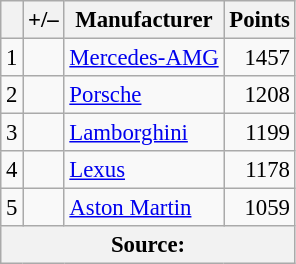<table class="wikitable" style="font-size: 95%;">
<tr>
<th scope="col"></th>
<th scope="col">+/–</th>
<th scope="col">Manufacturer</th>
<th scope="col">Points</th>
</tr>
<tr>
<td align=center>1</td>
<td align="left"></td>
<td> <a href='#'>Mercedes-AMG</a></td>
<td align=right>1457</td>
</tr>
<tr>
<td align=center>2</td>
<td align=left></td>
<td> <a href='#'>Porsche</a></td>
<td align=right>1208</td>
</tr>
<tr>
<td align=center>3</td>
<td align=left></td>
<td> <a href='#'>Lamborghini</a></td>
<td align=right>1199</td>
</tr>
<tr>
<td align=center>4</td>
<td align=left></td>
<td> <a href='#'>Lexus</a></td>
<td align=right>1178</td>
</tr>
<tr>
<td align=center>5</td>
<td align=left></td>
<td> <a href='#'>Aston Martin</a></td>
<td align=right>1059</td>
</tr>
<tr>
<th colspan=5>Source:</th>
</tr>
</table>
